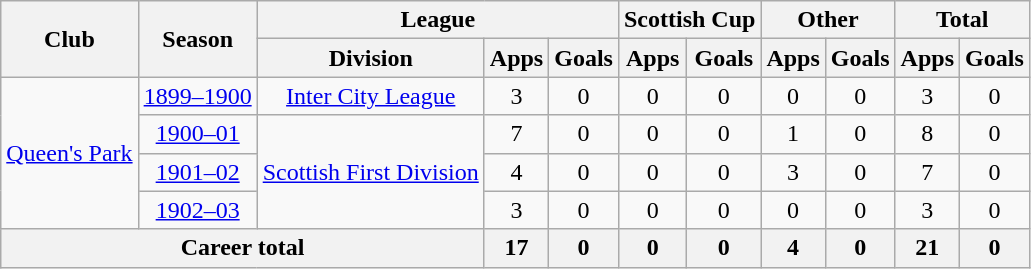<table class="wikitable" style="text-align: center;">
<tr>
<th rowspan="2">Club</th>
<th rowspan="2">Season</th>
<th colspan="3">League</th>
<th colspan="2">Scottish Cup</th>
<th colspan="2">Other</th>
<th colspan="2">Total</th>
</tr>
<tr>
<th>Division</th>
<th>Apps</th>
<th>Goals</th>
<th>Apps</th>
<th>Goals</th>
<th>Apps</th>
<th>Goals</th>
<th>Apps</th>
<th>Goals</th>
</tr>
<tr>
<td rowspan="4"><a href='#'>Queen's Park</a></td>
<td><a href='#'>1899–1900</a></td>
<td><a href='#'>Inter City League</a></td>
<td>3</td>
<td>0</td>
<td>0</td>
<td>0</td>
<td>0</td>
<td>0</td>
<td>3</td>
<td>0</td>
</tr>
<tr>
<td><a href='#'>1900–01</a></td>
<td rowspan="3"><a href='#'>Scottish First Division</a></td>
<td>7</td>
<td>0</td>
<td>0</td>
<td>0</td>
<td>1</td>
<td>0</td>
<td>8</td>
<td>0</td>
</tr>
<tr>
<td><a href='#'>1901–02</a></td>
<td>4</td>
<td>0</td>
<td>0</td>
<td>0</td>
<td>3</td>
<td>0</td>
<td>7</td>
<td>0</td>
</tr>
<tr>
<td><a href='#'>1902–03</a></td>
<td>3</td>
<td>0</td>
<td>0</td>
<td>0</td>
<td>0</td>
<td>0</td>
<td>3</td>
<td>0</td>
</tr>
<tr>
<th colspan="3">Career total</th>
<th>17</th>
<th>0</th>
<th>0</th>
<th>0</th>
<th>4</th>
<th>0</th>
<th>21</th>
<th>0</th>
</tr>
</table>
